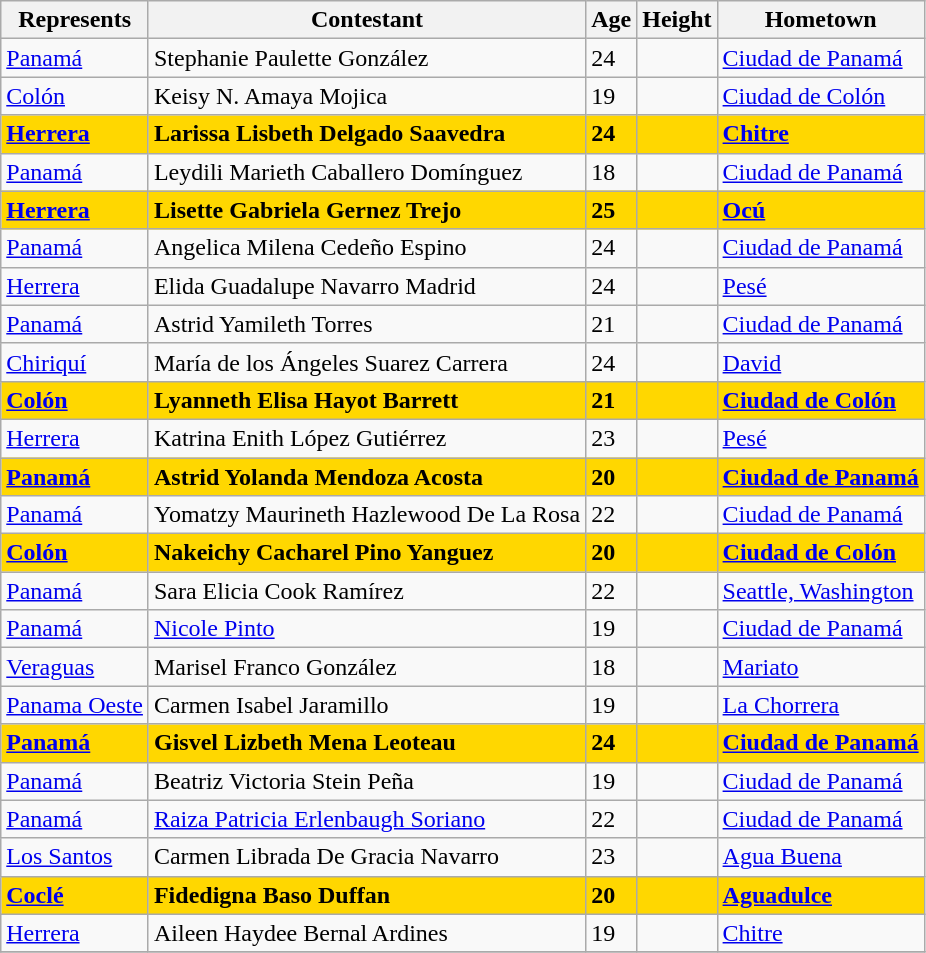<table class="sortable wikitable">
<tr>
<th>Represents</th>
<th>Contestant</th>
<th>Age</th>
<th>Height</th>
<th>Hometown</th>
</tr>
<tr>
<td><a href='#'>Panamá</a></td>
<td>Stephanie Paulette González</td>
<td>24</td>
<td></td>
<td><a href='#'>Ciudad de Panamá</a></td>
</tr>
<tr>
<td><a href='#'>Colón</a></td>
<td>Keisy N. Amaya Mojica</td>
<td>19</td>
<td></td>
<td><a href='#'>Ciudad de Colón</a></td>
</tr>
<tr style="background-color:GOLD; font-weight: bold">
<td><a href='#'>Herrera</a></td>
<td>Larissa Lisbeth Delgado Saavedra</td>
<td>24</td>
<td></td>
<td><a href='#'>Chitre</a></td>
</tr>
<tr>
<td><a href='#'>Panamá</a></td>
<td>Leydili Marieth Caballero Domínguez</td>
<td>18</td>
<td></td>
<td><a href='#'>Ciudad de Panamá</a></td>
</tr>
<tr style="background-color:GOLD; font-weight: bold">
<td><a href='#'>Herrera</a></td>
<td>Lisette Gabriela Gernez Trejo</td>
<td>25</td>
<td></td>
<td><a href='#'>Ocú</a></td>
</tr>
<tr>
<td><a href='#'>Panamá</a></td>
<td>Angelica Milena Cedeño Espino</td>
<td>24</td>
<td></td>
<td><a href='#'>Ciudad de Panamá</a></td>
</tr>
<tr>
<td><a href='#'>Herrera</a></td>
<td>Elida Guadalupe Navarro Madrid</td>
<td>24</td>
<td></td>
<td><a href='#'>Pesé</a></td>
</tr>
<tr>
<td><a href='#'>Panamá</a></td>
<td>Astrid Yamileth Torres</td>
<td>21</td>
<td></td>
<td><a href='#'>Ciudad de Panamá</a></td>
</tr>
<tr>
<td><a href='#'>Chiriquí</a></td>
<td>María de los Ángeles Suarez Carrera</td>
<td>24</td>
<td></td>
<td><a href='#'>David</a></td>
</tr>
<tr style="background-color:GOLD; font-weight: bold">
<td><a href='#'>Colón</a></td>
<td>Lyanneth Elisa Hayot Barrett</td>
<td>21</td>
<td></td>
<td><a href='#'>Ciudad de Colón</a></td>
</tr>
<tr>
<td><a href='#'>Herrera</a></td>
<td>Katrina Enith López Gutiérrez</td>
<td>23</td>
<td></td>
<td><a href='#'>Pesé</a></td>
</tr>
<tr style="background-color:GOLD; font-weight: bold">
<td><a href='#'>Panamá</a></td>
<td>Astrid Yolanda Mendoza Acosta</td>
<td>20</td>
<td></td>
<td><a href='#'>Ciudad de Panamá</a></td>
</tr>
<tr>
<td><a href='#'>Panamá</a></td>
<td>Yomatzy Maurineth Hazlewood De La Rosa</td>
<td>22</td>
<td></td>
<td><a href='#'>Ciudad de Panamá</a></td>
</tr>
<tr style="background-color:GOLD; font-weight: bold">
<td><a href='#'>Colón</a></td>
<td>Nakeichy Cacharel Pino Yanguez</td>
<td>20</td>
<td></td>
<td><a href='#'>Ciudad de Colón</a></td>
</tr>
<tr>
<td><a href='#'>Panamá</a></td>
<td>Sara Elicia Cook Ramírez</td>
<td>22</td>
<td></td>
<td><a href='#'>Seattle, Washington</a></td>
</tr>
<tr>
<td><a href='#'>Panamá</a></td>
<td><a href='#'>Nicole Pinto</a></td>
<td>19</td>
<td></td>
<td><a href='#'>Ciudad de Panamá</a></td>
</tr>
<tr>
<td><a href='#'>Veraguas</a></td>
<td>Marisel Franco González</td>
<td>18</td>
<td></td>
<td><a href='#'>Mariato</a></td>
</tr>
<tr>
<td><a href='#'>Panama Oeste</a></td>
<td>Carmen Isabel Jaramillo</td>
<td>19</td>
<td></td>
<td><a href='#'>La Chorrera</a></td>
</tr>
<tr style="background-color:GOLD; font-weight: bold">
<td><a href='#'>Panamá</a></td>
<td>Gisvel Lizbeth Mena Leoteau</td>
<td>24</td>
<td></td>
<td><a href='#'>Ciudad de Panamá</a></td>
</tr>
<tr>
<td><a href='#'>Panamá</a></td>
<td>Beatriz Victoria Stein Peña</td>
<td>19</td>
<td></td>
<td><a href='#'>Ciudad de Panamá</a></td>
</tr>
<tr>
<td><a href='#'>Panamá</a></td>
<td><a href='#'>Raiza Patricia Erlenbaugh Soriano</a></td>
<td>22</td>
<td></td>
<td><a href='#'>Ciudad de Panamá</a></td>
</tr>
<tr>
<td><a href='#'>Los Santos</a></td>
<td>Carmen Librada De Gracia Navarro</td>
<td>23</td>
<td></td>
<td><a href='#'>Agua Buena</a></td>
</tr>
<tr style="background-color:GOLD; font-weight: bold">
<td><a href='#'>Coclé</a></td>
<td>Fidedigna Baso Duffan</td>
<td>20</td>
<td></td>
<td><a href='#'>Aguadulce</a></td>
</tr>
<tr>
<td><a href='#'>Herrera</a></td>
<td>Aileen Haydee Bernal Ardines</td>
<td>19</td>
<td></td>
<td><a href='#'>Chitre</a></td>
</tr>
<tr>
</tr>
</table>
